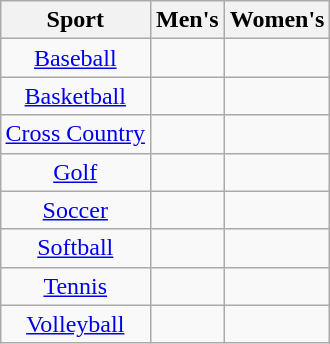<table class="wikitable" style="margin:auto; text-align:center">
<tr>
<th>Sport</th>
<th>Men's</th>
<th>Women's</th>
</tr>
<tr>
<td><a href='#'>Baseball</a></td>
<td></td>
<td></td>
</tr>
<tr>
<td><a href='#'>Basketball</a></td>
<td></td>
<td></td>
</tr>
<tr>
<td><a href='#'>Cross Country</a></td>
<td></td>
<td></td>
</tr>
<tr>
<td><a href='#'>Golf</a></td>
<td></td>
<td></td>
</tr>
<tr>
<td><a href='#'>Soccer</a></td>
<td></td>
<td></td>
</tr>
<tr>
<td><a href='#'>Softball</a></td>
<td></td>
<td></td>
</tr>
<tr>
<td><a href='#'>Tennis</a></td>
<td></td>
<td></td>
</tr>
<tr>
<td><a href='#'>Volleyball</a></td>
<td></td>
<td></td>
</tr>
</table>
